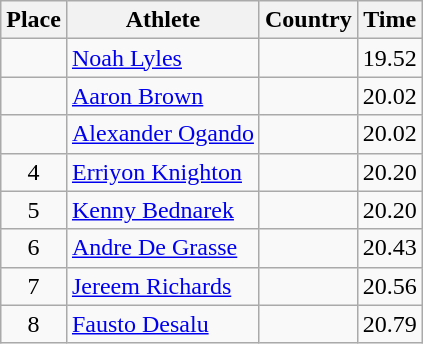<table class="wikitable">
<tr>
<th>Place</th>
<th>Athlete</th>
<th>Country</th>
<th>Time</th>
</tr>
<tr>
<td align=center></td>
<td><a href='#'>Noah Lyles</a></td>
<td></td>
<td>19.52</td>
</tr>
<tr>
<td align=center></td>
<td><a href='#'>Aaron Brown</a></td>
<td></td>
<td>20.02</td>
</tr>
<tr>
<td align=center></td>
<td><a href='#'>Alexander Ogando</a></td>
<td></td>
<td>20.02</td>
</tr>
<tr>
<td align=center>4</td>
<td><a href='#'>Erriyon Knighton</a></td>
<td></td>
<td>20.20</td>
</tr>
<tr>
<td align=center>5</td>
<td><a href='#'>Kenny Bednarek</a></td>
<td></td>
<td>20.20</td>
</tr>
<tr>
<td align=center>6</td>
<td><a href='#'>Andre De Grasse</a></td>
<td></td>
<td>20.43</td>
</tr>
<tr>
<td align=center>7</td>
<td><a href='#'>Jereem Richards</a></td>
<td></td>
<td>20.56</td>
</tr>
<tr>
<td align=center>8</td>
<td><a href='#'>Fausto Desalu</a></td>
<td></td>
<td>20.79</td>
</tr>
</table>
